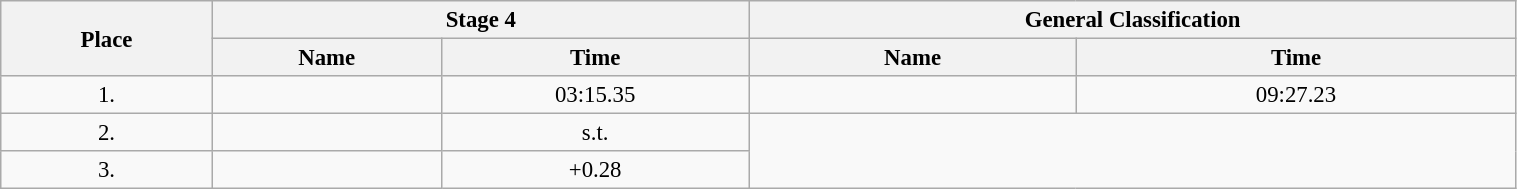<table class="wikitable" style="font-size:95%; width:80%; text-align:center;">
<tr>
<th rowspan="2">Place</th>
<th colspan="2">Stage 4</th>
<th colspan="2">General Classification</th>
</tr>
<tr>
<th>Name</th>
<th>Time</th>
<th>Name</th>
<th>Time</th>
</tr>
<tr>
<td>1.</td>
<td style="text-align:left;"></td>
<td>03:15.35</td>
<td style="text-align:left;"></td>
<td>09:27.23</td>
</tr>
<tr>
<td>2.</td>
<td style="text-align:left;"></td>
<td>s.t.</td>
</tr>
<tr>
<td>3.</td>
<td style="text-align:left;"></td>
<td>+0.28</td>
</tr>
</table>
